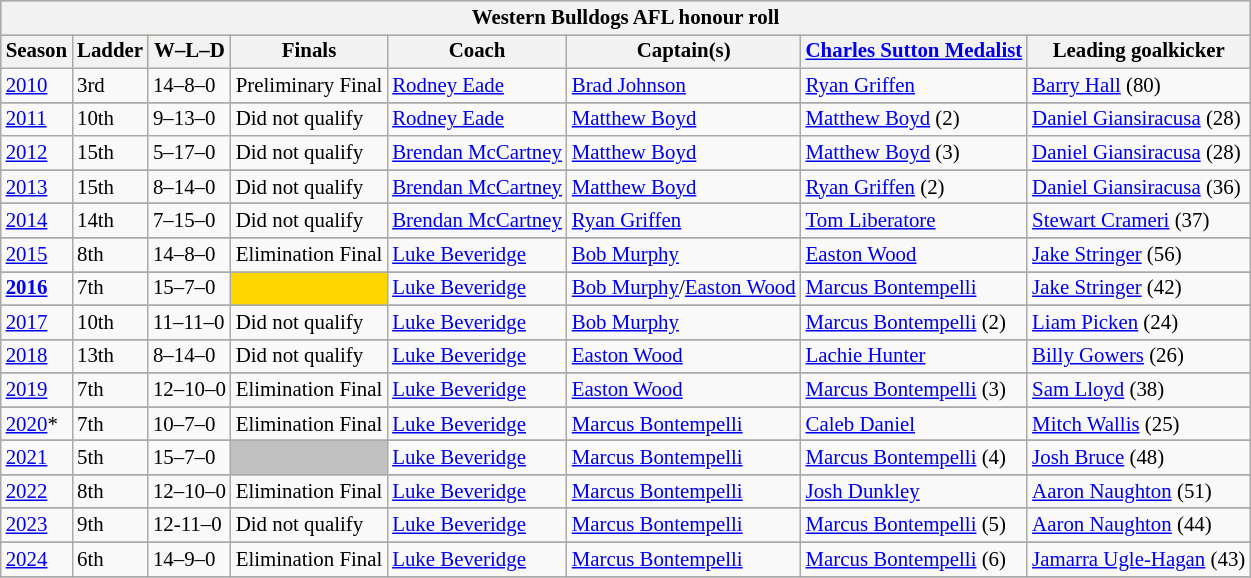<table class="wikitable">
<tr style="background:#bdb76b;font-size: 87%">
<th colspan="9">Western Bulldogs AFL honour roll</th>
</tr>
<tr style="background:#bdb76b;font-size: 87%;">
<th>Season</th>
<th>Ladder</th>
<th>W–L–D</th>
<th>Finals</th>
<th>Coach</th>
<th>Captain(s)</th>
<th><a href='#'>Charles Sutton Medalist</a></th>
<th>Leading goalkicker</th>
</tr>
<tr style="font-size: 87%;">
<td><a href='#'>2010</a></td>
<td>3rd</td>
<td>14–8–0</td>
<td>Preliminary Final</td>
<td><a href='#'>Rodney Eade</a></td>
<td><a href='#'>Brad Johnson</a></td>
<td><a href='#'>Ryan Griffen</a></td>
<td><a href='#'>Barry Hall</a> (80)</td>
</tr>
<tr>
</tr>
<tr style="font-size: 87%;">
<td><a href='#'>2011</a></td>
<td>10th</td>
<td>9–13–0</td>
<td>Did not qualify</td>
<td><a href='#'>Rodney Eade</a></td>
<td><a href='#'>Matthew Boyd</a></td>
<td><a href='#'>Matthew Boyd</a> (2)</td>
<td><a href='#'>Daniel Giansiracusa</a> (28)</td>
</tr>
<tr style="font-size: 87%;">
<td><a href='#'>2012</a></td>
<td>15th</td>
<td>5–17–0</td>
<td>Did not qualify</td>
<td><a href='#'>Brendan McCartney</a></td>
<td><a href='#'>Matthew Boyd</a></td>
<td><a href='#'>Matthew Boyd</a> (3)</td>
<td><a href='#'>Daniel Giansiracusa</a> (28)</td>
</tr>
<tr>
</tr>
<tr style="font-size: 87%;">
<td><a href='#'>2013</a></td>
<td>15th</td>
<td>8–14–0</td>
<td>Did not qualify</td>
<td><a href='#'>Brendan McCartney</a></td>
<td><a href='#'>Matthew Boyd</a></td>
<td><a href='#'>Ryan Griffen</a> (2)</td>
<td><a href='#'>Daniel Giansiracusa</a> (36)</td>
</tr>
<tr>
</tr>
<tr style="font-size: 87%;">
<td><a href='#'>2014</a></td>
<td>14th</td>
<td>7–15–0</td>
<td>Did not qualify</td>
<td><a href='#'>Brendan McCartney</a></td>
<td><a href='#'>Ryan Griffen</a></td>
<td><a href='#'>Tom Liberatore</a></td>
<td><a href='#'>Stewart Crameri</a> (37)</td>
</tr>
<tr>
</tr>
<tr style="font-size: 87%;">
<td><a href='#'>2015</a></td>
<td>8th</td>
<td>14–8–0</td>
<td>Elimination Final</td>
<td><a href='#'>Luke Beveridge</a></td>
<td><a href='#'>Bob Murphy</a></td>
<td><a href='#'>Easton Wood</a></td>
<td><a href='#'>Jake Stringer</a> (56)</td>
</tr>
<tr>
</tr>
<tr style="font-size: 87%;">
<td><strong><a href='#'>2016</a></strong></td>
<td>7th</td>
<td>15–7–0</td>
<td bgcolor="gold" div style="text-align: center;"></td>
<td><a href='#'>Luke Beveridge</a></td>
<td><a href='#'>Bob Murphy</a>/<a href='#'>Easton Wood</a></td>
<td><a href='#'>Marcus Bontempelli</a></td>
<td><a href='#'>Jake Stringer</a> (42)</td>
</tr>
<tr>
</tr>
<tr style="font-size: 87%;">
<td><a href='#'>2017</a></td>
<td>10th</td>
<td>11–11–0</td>
<td>Did not qualify</td>
<td><a href='#'>Luke Beveridge</a></td>
<td><a href='#'>Bob Murphy</a></td>
<td><a href='#'>Marcus Bontempelli</a> (2)</td>
<td><a href='#'>Liam Picken</a> (24)</td>
</tr>
<tr>
</tr>
<tr style="font-size: 87%;">
<td><a href='#'>2018</a></td>
<td>13th</td>
<td>8–14–0</td>
<td>Did not qualify</td>
<td><a href='#'>Luke Beveridge</a></td>
<td><a href='#'>Easton Wood</a></td>
<td><a href='#'>Lachie Hunter</a></td>
<td><a href='#'>Billy Gowers</a> (26)</td>
</tr>
<tr>
</tr>
<tr style="font-size: 87%;">
<td><a href='#'>2019</a></td>
<td>7th</td>
<td>12–10–0</td>
<td>Elimination Final</td>
<td><a href='#'>Luke Beveridge</a></td>
<td><a href='#'>Easton Wood</a></td>
<td><a href='#'>Marcus Bontempelli</a> (3)</td>
<td><a href='#'>Sam Lloyd</a> (38)</td>
</tr>
<tr>
</tr>
<tr style="font-size: 87%;">
<td><a href='#'>2020</a>*</td>
<td>7th</td>
<td>10–7–0</td>
<td>Elimination Final</td>
<td><a href='#'>Luke Beveridge</a></td>
<td><a href='#'>Marcus Bontempelli</a></td>
<td><a href='#'>Caleb Daniel</a></td>
<td><a href='#'>Mitch Wallis</a> (25)</td>
</tr>
<tr>
</tr>
<tr style="font-size: 87%;">
<td><a href='#'>2021</a></td>
<td>5th</td>
<td>15–7–0</td>
<td bgcolor="silver" div style="text-align: center;"></td>
<td><a href='#'>Luke Beveridge</a></td>
<td><a href='#'>Marcus Bontempelli</a></td>
<td><a href='#'>Marcus Bontempelli</a> (4)</td>
<td><a href='#'>Josh Bruce</a> (48)</td>
</tr>
<tr>
</tr>
<tr style="font-size: 87%;">
<td><a href='#'>2022</a></td>
<td>8th</td>
<td>12–10–0</td>
<td>Elimination Final</td>
<td><a href='#'>Luke Beveridge</a></td>
<td><a href='#'>Marcus Bontempelli</a></td>
<td><a href='#'>Josh Dunkley</a></td>
<td><a href='#'>Aaron Naughton</a> (51)</td>
</tr>
<tr>
</tr>
<tr style="font-size: 87%;">
<td><a href='#'>2023</a></td>
<td>9th</td>
<td>12-11–0</td>
<td>Did not qualify</td>
<td><a href='#'>Luke Beveridge</a></td>
<td><a href='#'>Marcus Bontempelli</a></td>
<td><a href='#'>Marcus Bontempelli</a> (5)</td>
<td><a href='#'>Aaron Naughton</a> (44)</td>
</tr>
<tr>
</tr>
<tr style="font-size: 87%;">
<td><a href='#'>2024</a></td>
<td>6th</td>
<td>14–9–0</td>
<td>Elimination Final</td>
<td><a href='#'>Luke Beveridge</a></td>
<td><a href='#'>Marcus Bontempelli</a></td>
<td><a href='#'>Marcus Bontempelli</a> (6)</td>
<td><a href='#'>Jamarra Ugle-Hagan</a> (43)</td>
</tr>
<tr>
</tr>
</table>
